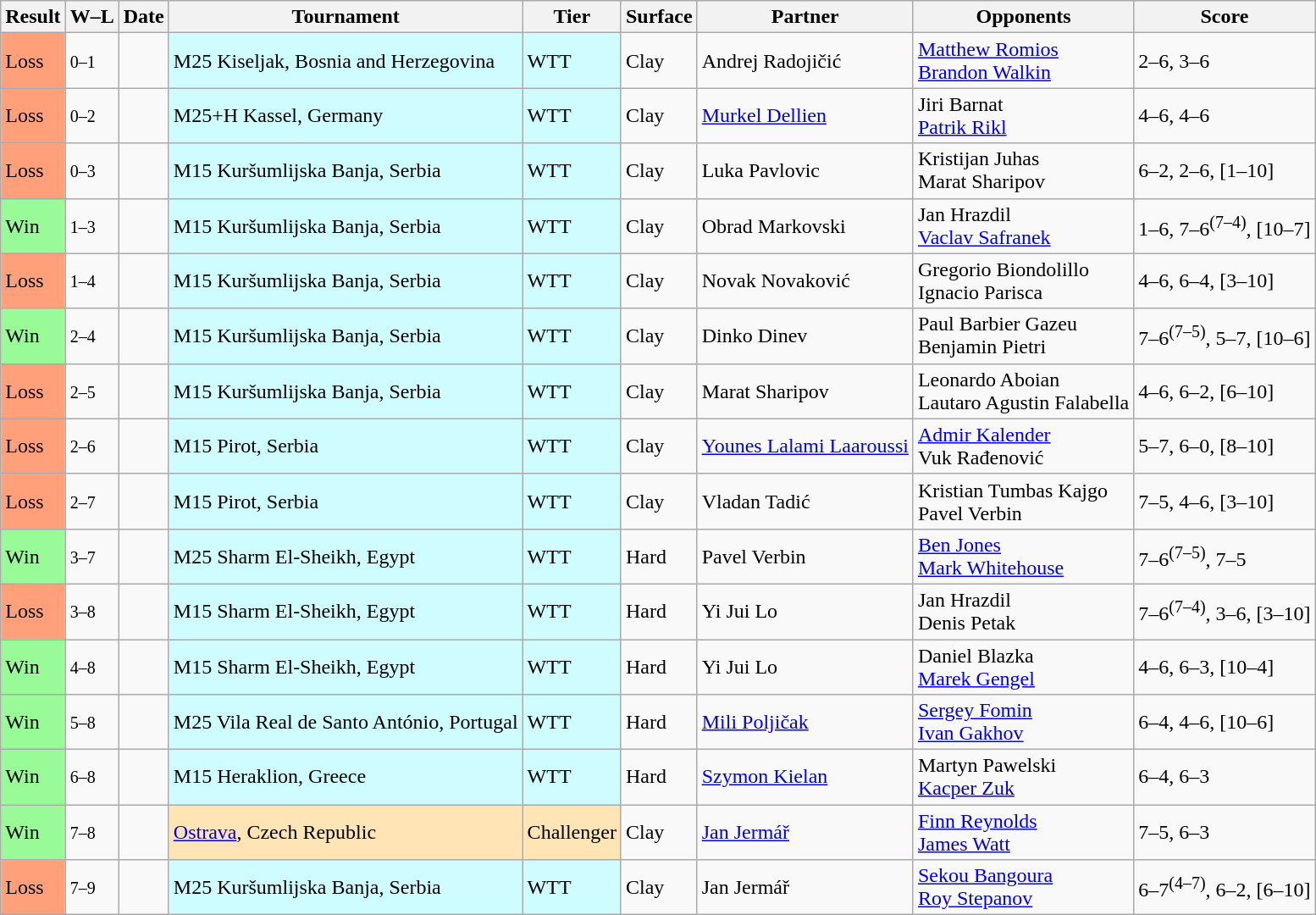<table class="sortable wikitable">
<tr>
<th>Result</th>
<th>W–L</th>
<th>Date</th>
<th>Tournament</th>
<th>Tier</th>
<th>Surface</th>
<th>Partner</th>
<th>Opponents</th>
<th>Score</th>
</tr>
<tr>
<td bgcolor=ffa07a>Loss</td>
<td><small>0–1</small></td>
<td></td>
<td style="background:#cffcff;">M25 Kiseljak, Bosnia and Herzegovina</td>
<td style="background:#cffcff;">WTT</td>
<td>Clay</td>
<td> Andrej Radojičić</td>
<td> <a href='#'>Matthew Romios</a><br> <a href='#'>Brandon Walkin</a></td>
<td>2–6, 3–6</td>
</tr>
<tr>
<td bgcolor=ffa07a>Loss</td>
<td><small>0–2</small></td>
<td></td>
<td style="background:#cffcff;">M25+H Kassel, Germany</td>
<td style="background:#cffcff;">WTT</td>
<td>Clay</td>
<td> <a href='#'>Murkel Dellien</a></td>
<td> Jiri Barnat<br> <a href='#'>Patrik Rikl</a></td>
<td>4–6, 4–6</td>
</tr>
<tr>
<td bgcolor=ffa07a>Loss</td>
<td><small>0–3</small></td>
<td></td>
<td style="background:#cffcff;">M15 Kuršumlijska Banja, Serbia</td>
<td style="background:#cffcff;">WTT</td>
<td>Clay</td>
<td> Luka Pavlovic</td>
<td> Kristijan Juhas<br> Marat Sharipov</td>
<td>6–2, 2–6, [1–10]</td>
</tr>
<tr>
<td bgcolor=98fb98>Win</td>
<td><small>1–3</small></td>
<td></td>
<td style="background:#cffcff;">M15 Kuršumlijska Banja, Serbia</td>
<td style="background:#cffcff;">WTT</td>
<td>Clay</td>
<td> Obrad Markovski</td>
<td> Jan Hrazdil<br> <a href='#'>Vaclav Safranek</a></td>
<td>1–6, 7–6<sup>(7–4)</sup>, [10–7]</td>
</tr>
<tr>
<td bgcolor=ffa07a>Loss</td>
<td><small>1–4</small></td>
<td></td>
<td style="background:#cffcff;">M15 Kuršumlijska Banja, Serbia</td>
<td style="background:#cffcff;">WTT</td>
<td>Clay</td>
<td> Novak Novaković</td>
<td> Gregorio Biondolillo<br> Ignacio Parisca</td>
<td>4–6, 6–4, [3–10]</td>
</tr>
<tr>
<td bgcolor=98fb98>Win</td>
<td><small>2–4</small></td>
<td></td>
<td style="background:#cffcff;">M15 Kuršumlijska Banja, Serbia</td>
<td style="background:#cffcff;">WTT</td>
<td>Clay</td>
<td> Dinko Dinev</td>
<td> Paul Barbier Gazeu<br> Benjamin Pietri</td>
<td>7–6<sup>(7–5)</sup>, 5–7, [10–6]</td>
</tr>
<tr>
<td bgcolor=ffa07a>Loss</td>
<td><small>2–5</small></td>
<td></td>
<td style="background:#cffcff;">M15 Kuršumlijska Banja, Serbia</td>
<td style="background:#cffcff;">WTT</td>
<td>Clay</td>
<td> Marat Sharipov</td>
<td> Leonardo Aboian<br> Lautaro Agustin Falabella</td>
<td>4–6, 6–2, [6–10]</td>
</tr>
<tr>
<td bgcolor=ffa07a>Loss</td>
<td><small>2–6</small></td>
<td></td>
<td style="background:#cffcff;">M15 Pirot, Serbia</td>
<td style="background:#cffcff;">WTT</td>
<td>Clay</td>
<td> <a href='#'>Younes Lalami Laaroussi</a></td>
<td> <a href='#'>Admir Kalender</a><br> Vuk Rađenović</td>
<td>5–7, 6–0, [8–10]</td>
</tr>
<tr>
<td bgcolor=ffa07a>Loss</td>
<td><small>2–7</small></td>
<td></td>
<td style="background:#cffcff;">M15 Pirot, Serbia</td>
<td style="background:#cffcff;">WTT</td>
<td>Clay</td>
<td> Vladan Tadić</td>
<td> Kristian Tumbas Kajgo<br> Pavel Verbin</td>
<td>7–5, 4–6, [3–10]</td>
</tr>
<tr>
<td bgcolor=98fb98>Win</td>
<td><small>3–7</small></td>
<td></td>
<td style="background:#cffcff;">M25 Sharm El-Sheikh, Egypt</td>
<td style="background:#cffcff;">WTT</td>
<td>Hard</td>
<td> Pavel Verbin</td>
<td> <a href='#'>Ben Jones</a><br> <a href='#'>Mark Whitehouse</a></td>
<td>7–6<sup>(7–5)</sup>, 7–5</td>
</tr>
<tr>
<td bgcolor=ffa07a>Loss</td>
<td><small>3–8</small></td>
<td></td>
<td style="background:#cffcff;">M15 Sharm El-Sheikh, Egypt</td>
<td style="background:#cffcff;">WTT</td>
<td>Hard</td>
<td> Yi Jui Lo</td>
<td> Jan Hrazdil<br> Denis Petak</td>
<td>7–6<sup>(7–4)</sup>, 3–6, [3–10]</td>
</tr>
<tr>
<td bgcolor=98fb98>Win</td>
<td><small>4–8</small></td>
<td></td>
<td style="background:#cffcff;">M15 Sharm El-Sheikh, Egypt</td>
<td style="background:#cffcff;">WTT</td>
<td>Hard</td>
<td> Yi Jui Lo</td>
<td> Daniel Blazka<br> <a href='#'>Marek Gengel</a></td>
<td>4–6, 6–3, [10–4]</td>
</tr>
<tr>
<td bgcolor=98fb98>Win</td>
<td><small>5–8</small></td>
<td></td>
<td style="background:#cffcff;">M25 Vila Real de Santo António, Portugal</td>
<td style="background:#cffcff;">WTT</td>
<td>Hard</td>
<td> <a href='#'>Mili Poljičak</a></td>
<td> <a href='#'>Sergey Fomin</a><br> <a href='#'>Ivan Gakhov</a></td>
<td>6–4, 4–6, [10–6]</td>
</tr>
<tr>
<td bgcolor=98fb98>Win</td>
<td><small>6–8</small></td>
<td></td>
<td style="background:#cffcff;">M15 Heraklion, Greece</td>
<td style="background:#cffcff;">WTT</td>
<td>Hard</td>
<td> <a href='#'>Szymon Kielan</a></td>
<td> Martyn Pawelski<br> <a href='#'>Kacper Zuk</a></td>
<td>6–4, 6–3</td>
</tr>
<tr>
<td bgcolor=98fb98>Win</td>
<td><small>7–8</small></td>
<td><a href='#'></a></td>
<td style="background:moccasin;"><a href='#'>Ostrava</a>, Czech Republic</td>
<td style="background:moccasin;">Challenger</td>
<td>Clay</td>
<td> <a href='#'>Jan Jermář</a></td>
<td> <a href='#'>Finn Reynolds</a><br> <a href='#'>James Watt</a></td>
<td>7–5, 6–3</td>
</tr>
<tr>
<td bgcolor=ffa07a>Loss</td>
<td><small>7–9</small></td>
<td></td>
<td style="background:#cffcff;">M25 Kuršumlijska Banja, Serbia</td>
<td style="background:#cffcff;">WTT</td>
<td>Clay</td>
<td> Jan Jermář</td>
<td> <a href='#'>Sekou Bangoura</a><br> <a href='#'>Roy Stepanov</a></td>
<td>6–7<sup>(4–7)</sup>, 6–2, [6–10]</td>
</tr>
</table>
